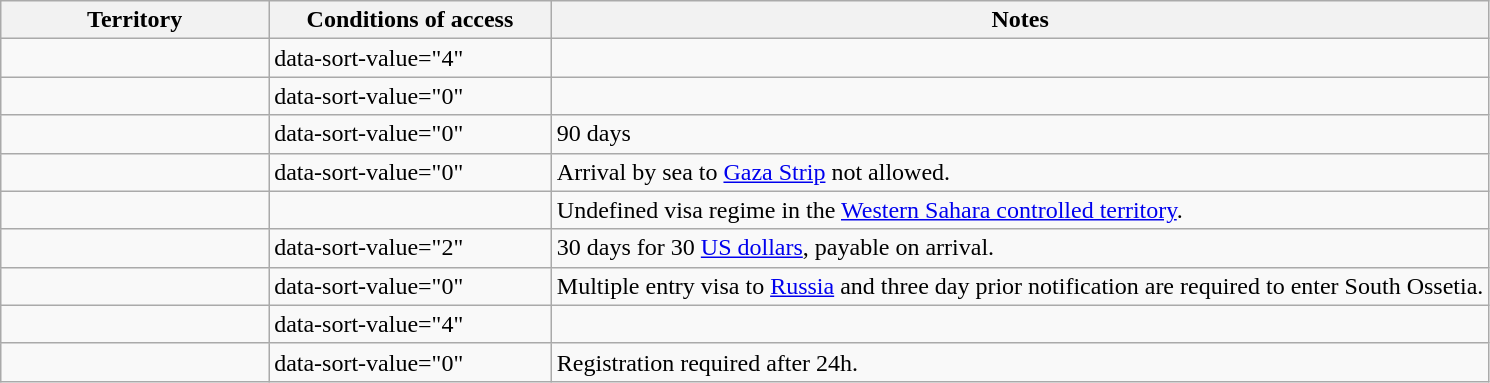<table class="wikitable" style="text-align: left; table-layout: fixed;">
<tr>
<th style="width:18%;">Territory</th>
<th style="width:19%;">Conditions of access</th>
<th>Notes</th>
</tr>
<tr>
<td></td>
<td>data-sort-value="4" </td>
<td></td>
</tr>
<tr>
<td></td>
<td>data-sort-value="0" </td>
<td></td>
</tr>
<tr>
<td></td>
<td>data-sort-value="0" </td>
<td>90 days</td>
</tr>
<tr>
<td></td>
<td>data-sort-value="0" </td>
<td>Arrival by sea to <a href='#'>Gaza Strip</a> not allowed.</td>
</tr>
<tr>
<td></td>
<td></td>
<td>Undefined visa regime in the <a href='#'>Western Sahara controlled territory</a>.</td>
</tr>
<tr>
<td></td>
<td>data-sort-value="2" </td>
<td>30 days for 30 <a href='#'>US dollars</a>, payable on arrival.</td>
</tr>
<tr>
<td></td>
<td>data-sort-value="0" </td>
<td>Multiple entry visa to <a href='#'>Russia</a> and three day prior notification are required to enter South Ossetia.</td>
</tr>
<tr>
<td></td>
<td>data-sort-value="4" </td>
<td></td>
</tr>
<tr>
<td></td>
<td>data-sort-value="0" </td>
<td>Registration required after 24h.</td>
</tr>
</table>
